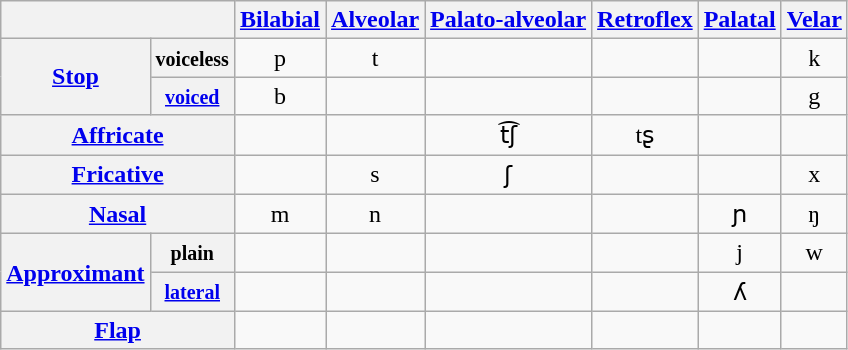<table class="wikitable IPA" style="text-align:center">
<tr>
<th colspan="2"></th>
<th><a href='#'>Bilabial</a></th>
<th><a href='#'>Alveolar</a></th>
<th><a href='#'>Palato-alveolar</a></th>
<th><a href='#'>Retroflex</a></th>
<th><a href='#'>Palatal</a></th>
<th><a href='#'>Velar</a></th>
</tr>
<tr>
<th rowspan="2"><a href='#'>Stop</a></th>
<th><small>voiceless</small></th>
<td>p</td>
<td>t</td>
<td></td>
<td></td>
<td></td>
<td>k</td>
</tr>
<tr>
<th><a href='#'><small>voiced</small></a></th>
<td>b</td>
<td></td>
<td></td>
<td></td>
<td></td>
<td>g</td>
</tr>
<tr>
<th colspan="2"><a href='#'>Affricate</a></th>
<td></td>
<td></td>
<td>t͡ʃ</td>
<td>tʂ</td>
<td></td>
<td></td>
</tr>
<tr>
<th colspan="2"><a href='#'>Fricative</a></th>
<td></td>
<td>s</td>
<td>ʃ</td>
<td></td>
<td></td>
<td>x</td>
</tr>
<tr>
<th colspan="2"><a href='#'>Nasal</a></th>
<td>m</td>
<td>n</td>
<td></td>
<td></td>
<td>ɲ</td>
<td>ŋ</td>
</tr>
<tr>
<th rowspan="2"><a href='#'>Approximant</a></th>
<th><small>plain</small></th>
<td></td>
<td></td>
<td></td>
<td></td>
<td>j</td>
<td>w</td>
</tr>
<tr>
<th><a href='#'><small>lateral</small></a></th>
<td></td>
<td></td>
<td></td>
<td></td>
<td>ʎ</td>
<td></td>
</tr>
<tr>
<th colspan="2"><a href='#'>Flap</a></th>
<td></td>
<td></td>
<td></td>
<td></td>
<td></td>
<td></td>
</tr>
</table>
